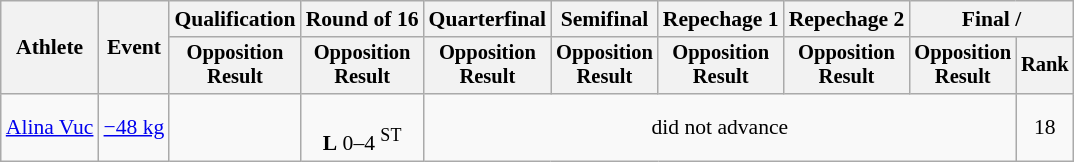<table class="wikitable" style="font-size:90%">
<tr>
<th rowspan=2>Athlete</th>
<th rowspan=2>Event</th>
<th>Qualification</th>
<th>Round of 16</th>
<th>Quarterfinal</th>
<th>Semifinal</th>
<th>Repechage 1</th>
<th>Repechage 2</th>
<th colspan=2>Final / </th>
</tr>
<tr style="font-size: 95%">
<th>Opposition<br>Result</th>
<th>Opposition<br>Result</th>
<th>Opposition<br>Result</th>
<th>Opposition<br>Result</th>
<th>Opposition<br>Result</th>
<th>Opposition<br>Result</th>
<th>Opposition<br>Result</th>
<th>Rank</th>
</tr>
<tr align=center>
<td align=left><a href='#'>Alina Vuc</a></td>
<td align=left><a href='#'>−48 kg</a></td>
<td></td>
<td><br><strong>L</strong> 0–4 <sup>ST</sup></td>
<td colspan=5>did not advance</td>
<td>18</td>
</tr>
</table>
